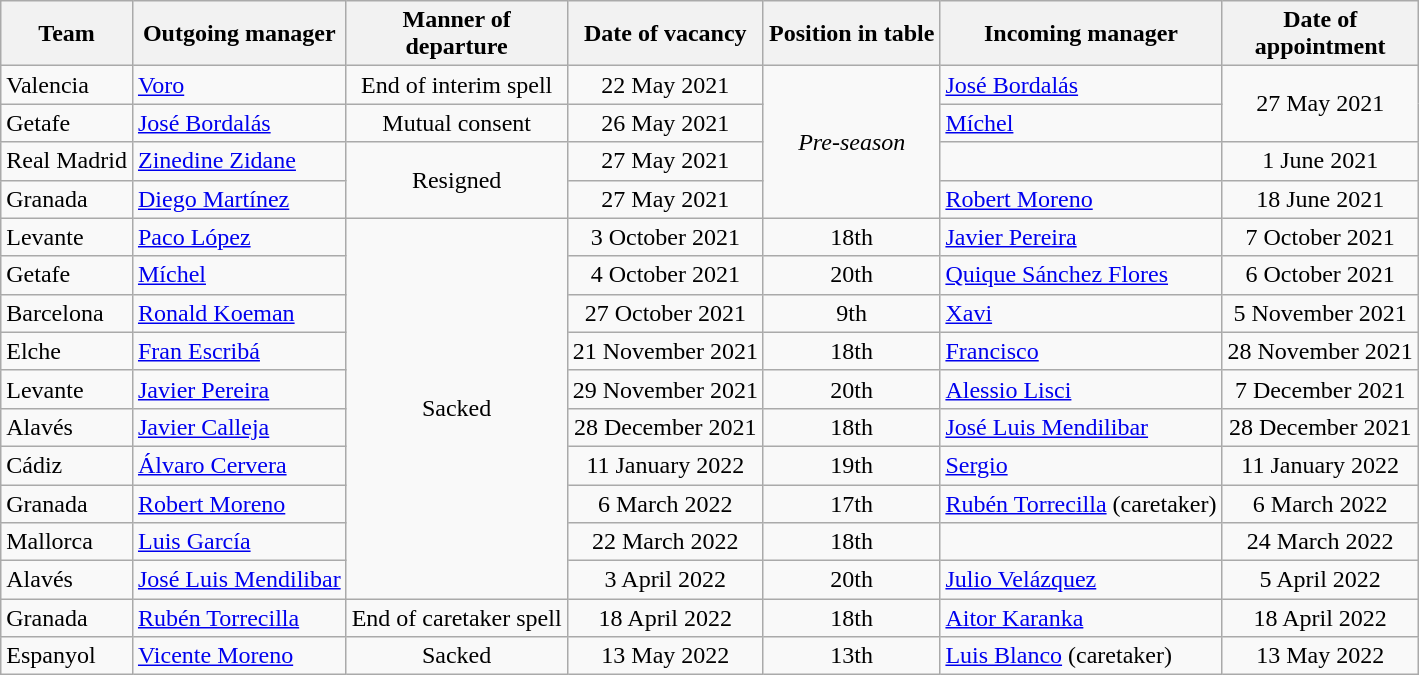<table class="wikitable sortable">
<tr>
<th>Team</th>
<th>Outgoing manager</th>
<th>Manner of<br>departure</th>
<th>Date of vacancy</th>
<th>Position in table</th>
<th>Incoming manager</th>
<th>Date of<br>appointment</th>
</tr>
<tr>
<td>Valencia</td>
<td> <a href='#'>Voro</a></td>
<td align="center">End of interim spell</td>
<td align="center">22 May 2021</td>
<td align="center" rowspan="4"><em>Pre-season</em></td>
<td> <a href='#'>José Bordalás</a></td>
<td align="center" rowspan="2">27 May 2021</td>
</tr>
<tr>
<td>Getafe</td>
<td> <a href='#'>José Bordalás</a></td>
<td align="center">Mutual consent</td>
<td align="center">26 May 2021</td>
<td> <a href='#'>Míchel</a></td>
</tr>
<tr>
<td>Real Madrid</td>
<td> <a href='#'>Zinedine Zidane</a></td>
<td align="center" rowspan="2">Resigned</td>
<td align="center">27 May 2021</td>
<td></td>
<td align="center">1 June 2021</td>
</tr>
<tr>
<td>Granada</td>
<td> <a href='#'>Diego Martínez</a></td>
<td align="center">27 May 2021</td>
<td> <a href='#'>Robert Moreno</a></td>
<td align="center">18 June 2021</td>
</tr>
<tr>
<td>Levante</td>
<td> <a href='#'>Paco López</a></td>
<td rowspan="10" align="center">Sacked</td>
<td align="center">3 October 2021</td>
<td align="center">18th</td>
<td> <a href='#'>Javier Pereira</a></td>
<td align="center">7 October 2021</td>
</tr>
<tr>
<td>Getafe</td>
<td> <a href='#'>Míchel</a></td>
<td align="center">4 October 2021</td>
<td align="center">20th</td>
<td> <a href='#'>Quique Sánchez Flores</a></td>
<td align="center">6 October 2021</td>
</tr>
<tr>
<td>Barcelona</td>
<td> <a href='#'>Ronald Koeman</a></td>
<td align="center">27 October 2021</td>
<td align="center">9th</td>
<td> <a href='#'>Xavi</a></td>
<td align="center">5 November 2021</td>
</tr>
<tr>
<td>Elche</td>
<td> <a href='#'>Fran Escribá</a></td>
<td align="center">21 November 2021</td>
<td align="center">18th</td>
<td> <a href='#'>Francisco</a></td>
<td align="center">28 November 2021</td>
</tr>
<tr>
<td>Levante</td>
<td> <a href='#'>Javier Pereira</a></td>
<td align="center">29 November 2021</td>
<td align="center">20th</td>
<td> <a href='#'>Alessio Lisci</a></td>
<td align="center">7 December 2021</td>
</tr>
<tr>
<td>Alavés</td>
<td> <a href='#'>Javier Calleja</a></td>
<td align="center">28 December 2021</td>
<td align="center">18th</td>
<td> <a href='#'>José Luis Mendilibar</a></td>
<td align="center">28 December 2021</td>
</tr>
<tr>
<td>Cádiz</td>
<td> <a href='#'>Álvaro Cervera</a></td>
<td align="center">11 January 2022</td>
<td align="center">19th</td>
<td> <a href='#'>Sergio</a></td>
<td align="center">11 January 2022</td>
</tr>
<tr>
<td>Granada</td>
<td> <a href='#'>Robert Moreno</a></td>
<td align="center">6 March 2022</td>
<td align="center">17th</td>
<td> <a href='#'>Rubén Torrecilla</a> (caretaker)</td>
<td align="center">6 March 2022</td>
</tr>
<tr>
<td>Mallorca</td>
<td> <a href='#'>Luis García</a></td>
<td align="center">22 March 2022</td>
<td align="center">18th</td>
<td></td>
<td align="center">24 March 2022</td>
</tr>
<tr>
<td>Alavés</td>
<td> <a href='#'>José Luis Mendilibar</a></td>
<td align="center">3 April 2022</td>
<td align="center">20th</td>
<td> <a href='#'>Julio Velázquez</a></td>
<td align="center">5 April 2022</td>
</tr>
<tr>
<td>Granada</td>
<td> <a href='#'>Rubén Torrecilla</a></td>
<td align="center">End of caretaker spell</td>
<td align="center">18 April 2022</td>
<td align="center">18th</td>
<td> <a href='#'>Aitor Karanka</a></td>
<td align="center">18 April 2022</td>
</tr>
<tr>
<td>Espanyol</td>
<td> <a href='#'>Vicente Moreno</a></td>
<td align="center">Sacked</td>
<td align="center">13 May 2022</td>
<td align="center">13th</td>
<td> <a href='#'>Luis Blanco</a> (caretaker)</td>
<td align="center">13 May 2022</td>
</tr>
</table>
